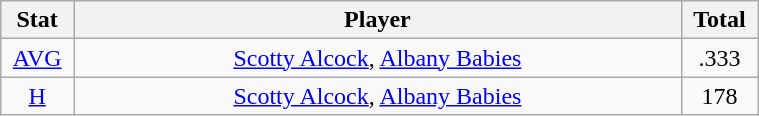<table class="wikitable" width="40%" style="text-align:center;">
<tr>
<th width="5%">Stat</th>
<th width="60%">Player</th>
<th width="5%">Total</th>
</tr>
<tr>
<td><a href='#'>AVG</a></td>
<td><a href='#'>Scotty Alcock</a>, <a href='#'>Albany Babies</a></td>
<td>.333</td>
</tr>
<tr>
<td><a href='#'>H</a></td>
<td><a href='#'>Scotty Alcock</a>, <a href='#'>Albany Babies</a></td>
<td>178</td>
</tr>
</table>
